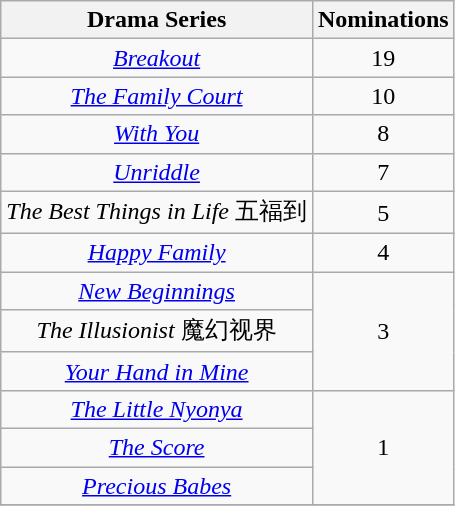<table class="wikitable" style="text-align: center">
<tr>
<th>Drama Series</th>
<th>Nominations</th>
</tr>
<tr>
<td><em><a href='#'>Breakout</a></em></td>
<td>19</td>
</tr>
<tr>
<td><em><a href='#'>The Family Court</a></em></td>
<td>10</td>
</tr>
<tr>
<td><em><a href='#'>With You</a></em></td>
<td>8</td>
</tr>
<tr>
<td><em><a href='#'>Unriddle</a></em></td>
<td>7</td>
</tr>
<tr>
<td><em>The Best Things in Life</em> 五福到</td>
<td>5</td>
</tr>
<tr>
<td><em><a href='#'>Happy Family</a></em></td>
<td>4</td>
</tr>
<tr>
<td><em><a href='#'>New Beginnings</a></em></td>
<td rowspan=3>3</td>
</tr>
<tr>
<td><em>The Illusionist</em> 魔幻视界</td>
</tr>
<tr>
<td><em><a href='#'>Your Hand in Mine</a></em></td>
</tr>
<tr>
<td><em><a href='#'>The Little Nyonya</a></em></td>
<td rowspan=3>1</td>
</tr>
<tr>
<td><em><a href='#'>The Score</a></em></td>
</tr>
<tr>
<td><em><a href='#'>Precious Babes</a></em></td>
</tr>
<tr>
</tr>
</table>
